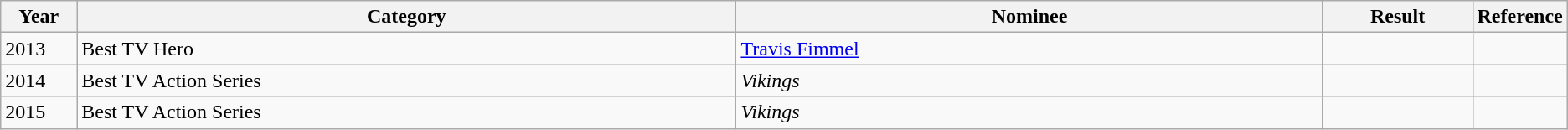<table class="wikitable">
<tr>
<th width=5%>Year</th>
<th width=45%>Category</th>
<th width=40%>Nominee</th>
<th width=10%>Result</th>
<th width=5%>Reference</th>
</tr>
<tr>
<td>2013</td>
<td>Best TV Hero</td>
<td><a href='#'>Travis Fimmel</a></td>
<td></td>
<td></td>
</tr>
<tr>
<td>2014</td>
<td>Best TV Action Series</td>
<td><em>Vikings</em></td>
<td></td>
<td></td>
</tr>
<tr>
<td>2015</td>
<td>Best TV Action Series</td>
<td><em>Vikings</em></td>
<td></td>
<td></td>
</tr>
</table>
